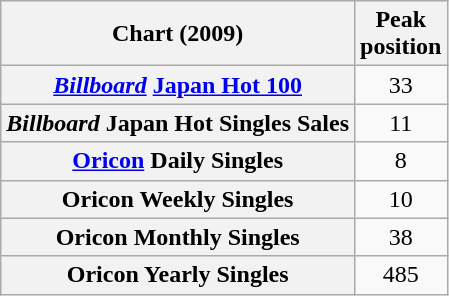<table class="wikitable sortable plainrowheaders">
<tr>
<th scope="col">Chart (2009)</th>
<th scope="col">Peak<br>position</th>
</tr>
<tr>
<th scope="row"><em><a href='#'>Billboard</a></em> <a href='#'>Japan Hot 100</a></th>
<td align="center">33</td>
</tr>
<tr>
<th scope="row"><em>Billboard</em> Japan Hot Singles Sales</th>
<td align="center">11</td>
</tr>
<tr>
<th scope="row"><a href='#'>Oricon</a> Daily Singles</th>
<td align="center">8</td>
</tr>
<tr>
<th scope="row">Oricon Weekly Singles</th>
<td align="center">10</td>
</tr>
<tr>
<th scope="row">Oricon Monthly Singles</th>
<td align="center">38</td>
</tr>
<tr>
<th scope="row">Oricon Yearly Singles</th>
<td align="center">485</td>
</tr>
</table>
